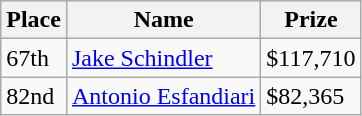<table class="wikitable">
<tr>
<th bgcolor="#FFEBAD">Place</th>
<th bgcolor="#FFEBAD">Name</th>
<th bgcolor="#FFEBAD">Prize</th>
</tr>
<tr>
<td>67th</td>
<td><a href='#'>Jake Schindler</a></td>
<td>$117,710</td>
</tr>
<tr>
<td>82nd</td>
<td><a href='#'>Antonio Esfandiari</a></td>
<td>$82,365</td>
</tr>
</table>
